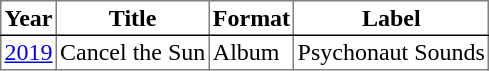<table border=1 cellpadding=2 style="border-collapse:collapse;">
<tr style="border-bottom:1px solid black;">
<th>Year</th>
<th>Title</th>
<th>Format</th>
<th>Label</th>
</tr>
<tr>
<td><a href='#'>2019</a></td>
<td>Cancel the Sun</td>
<td>Album</td>
<td>Psychonaut Sounds</td>
</tr>
</table>
